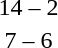<table style="text-align:center">
<tr>
<th width=200></th>
<th width=100></th>
<th width=200></th>
</tr>
<tr>
<td align=right><strong></strong></td>
<td>14 – 2</td>
<td align=left></td>
</tr>
<tr>
<td align=right><strong></strong></td>
<td>7 – 6</td>
<td align=left></td>
</tr>
</table>
